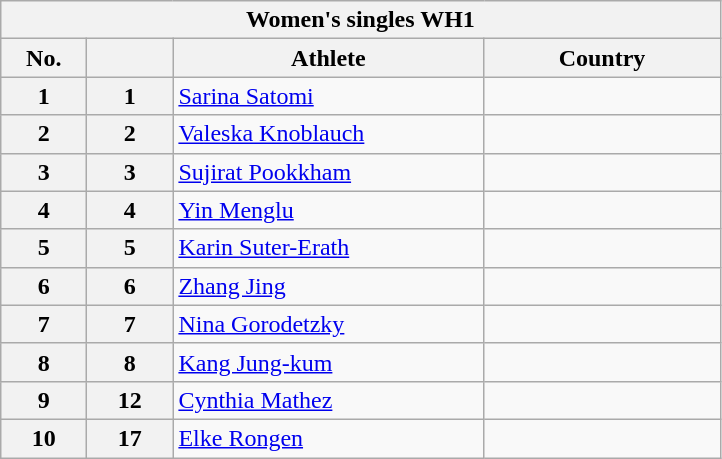<table class="wikitable">
<tr>
<th colspan="4">Women's singles WH1</th>
</tr>
<tr>
<th width="50">No.</th>
<th width="50"></th>
<th width="200">Athlete</th>
<th width="150">Country</th>
</tr>
<tr>
<th>1</th>
<th>1</th>
<td><a href='#'>Sarina Satomi</a></td>
<td></td>
</tr>
<tr>
<th>2</th>
<th>2</th>
<td><a href='#'>Valeska Knoblauch</a></td>
<td></td>
</tr>
<tr>
<th>3</th>
<th>3</th>
<td><a href='#'>Sujirat Pookkham</a></td>
<td></td>
</tr>
<tr>
<th>4</th>
<th>4</th>
<td><a href='#'>Yin Menglu</a></td>
<td></td>
</tr>
<tr>
<th>5</th>
<th>5</th>
<td><a href='#'>Karin Suter-Erath</a></td>
<td></td>
</tr>
<tr>
<th>6</th>
<th>6</th>
<td><a href='#'>Zhang Jing</a></td>
<td></td>
</tr>
<tr>
<th>7</th>
<th>7</th>
<td><a href='#'>Nina Gorodetzky</a></td>
<td></td>
</tr>
<tr>
<th>8</th>
<th>8</th>
<td><a href='#'>Kang Jung-kum</a></td>
<td></td>
</tr>
<tr>
<th>9</th>
<th>12</th>
<td><a href='#'>Cynthia Mathez</a></td>
<td></td>
</tr>
<tr>
<th>10</th>
<th>17</th>
<td><a href='#'>Elke Rongen</a></td>
<td></td>
</tr>
</table>
